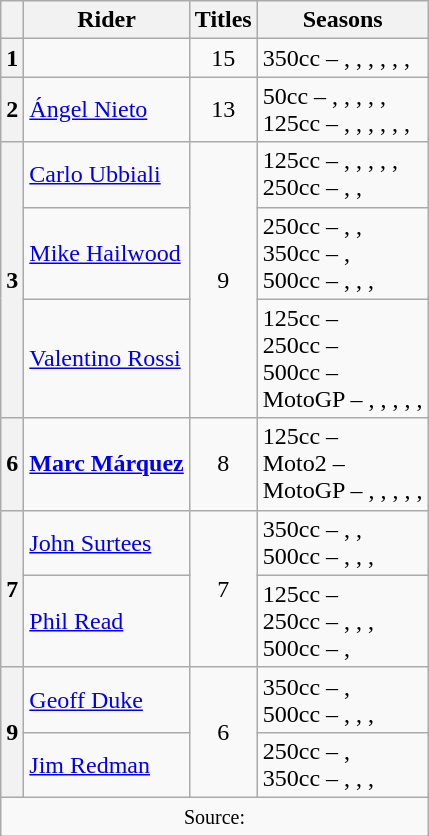<table class="wikitable" style="text-align:center">
<tr>
<th></th>
<th>Rider</th>
<th>Titles</th>
<th>Seasons</th>
</tr>
<tr>
<th>1</th>
<td align=left></td>
<td>15</td>
<td align=left>350cc  – , , , , , , <br></td>
</tr>
<tr>
<th>2</th>
<td align=left> <a href='#'>Ángel Nieto</a></td>
<td>13</td>
<td align=left>50cc – , , , , , <br>125cc – , , , , , , </td>
</tr>
<tr>
<th rowspan=3>3</th>
<td align=left> <a href='#'>Carlo Ubbiali</a></td>
<td rowspan=3>9</td>
<td align=left>125cc – , , , , , <br>250cc – , , </td>
</tr>
<tr>
<td align=left> <a href='#'>Mike Hailwood</a></td>
<td align=left>250cc – , , <br>350cc – , <br>500cc – , , , </td>
</tr>
<tr>
<td align=left> <a href='#'>Valentino Rossi</a></td>
<td align=left>125cc – <br>250cc – <br>500cc – <br>MotoGP – , , , , , </td>
</tr>
<tr>
<th>6</th>
<td align=left> <strong><a href='#'>Marc Márquez</a></strong></td>
<td>8</td>
<td align=left>125cc – <br>Moto2 – <br>MotoGP – , , , , , </td>
</tr>
<tr>
<th rowspan=2>7</th>
<td align=left> <a href='#'>John Surtees</a></td>
<td rowspan=2>7</td>
<td align=left>350cc – , , <br>500cc – , , , </td>
</tr>
<tr>
<td align=left> <a href='#'>Phil Read</a></td>
<td align=left>125cc – <br>250cc – , , , <br>500cc – , </td>
</tr>
<tr>
<th rowspan=2>9</th>
<td align=left> <a href='#'>Geoff Duke</a></td>
<td rowspan=2>6</td>
<td align=left>350cc – , <br>500cc – , , , </td>
</tr>
<tr>
<td align=left> <a href='#'>Jim Redman</a></td>
<td align=left>250cc – , <br>350cc – , , , </td>
</tr>
<tr>
<td colspan=4><small>Source:</small></td>
</tr>
</table>
